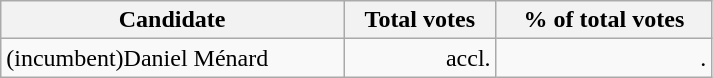<table class="wikitable" width="475">
<tr>
<th align="left">Candidate</th>
<th align="right">Total votes</th>
<th align="right">% of total votes</th>
</tr>
<tr>
<td align="left">(incumbent)Daniel Ménard</td>
<td align="right">accl.</td>
<td align="right">.</td>
</tr>
</table>
